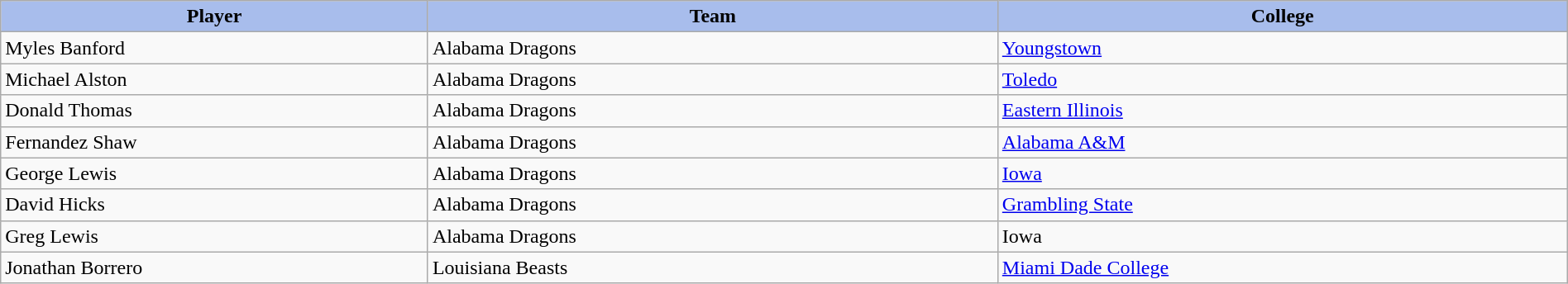<table class="wikitable sortable sortable" style="width:100%;">
<tr>
<th style="background:#a8bdec; width:15%;">Player</th>
<th style="width:20%; background:#a8bdec;">Team</th>
<th style="width:20%; background:#a8bdec;">College</th>
</tr>
<tr>
<td>Myles Banford</td>
<td>Alabama Dragons</td>
<td><a href='#'>Youngstown</a></td>
</tr>
<tr>
<td>Michael Alston</td>
<td>Alabama Dragons</td>
<td><a href='#'>Toledo</a></td>
</tr>
<tr>
<td>Donald Thomas</td>
<td>Alabama Dragons</td>
<td><a href='#'>Eastern Illinois</a></td>
</tr>
<tr>
<td>Fernandez Shaw</td>
<td>Alabama Dragons</td>
<td><a href='#'>Alabama A&M</a></td>
</tr>
<tr>
<td>George Lewis</td>
<td>Alabama Dragons</td>
<td><a href='#'>Iowa</a></td>
</tr>
<tr>
<td>David Hicks</td>
<td>Alabama Dragons</td>
<td><a href='#'>Grambling State</a></td>
</tr>
<tr>
<td>Greg Lewis</td>
<td>Alabama Dragons</td>
<td>Iowa</td>
</tr>
<tr>
<td>Jonathan Borrero</td>
<td>Louisiana Beasts</td>
<td><a href='#'>Miami Dade College</a></td>
</tr>
</table>
